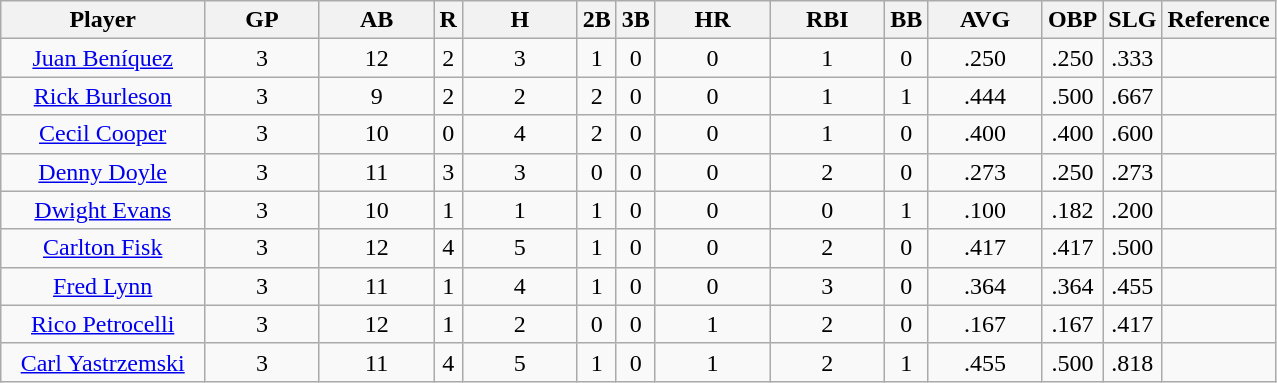<table class="wikitable sortable" style="text-align:center">
<tr>
<th width="16%">Player</th>
<th width="9%">GP</th>
<th width="9%">AB</th>
<th>R</th>
<th width="9%">H</th>
<th>2B</th>
<th>3B</th>
<th width="9%">HR</th>
<th width="9%">RBI</th>
<th>BB</th>
<th width="9%">AVG</th>
<th>OBP</th>
<th>SLG</th>
<th>Reference</th>
</tr>
<tr>
<td><a href='#'>Juan Beníquez</a></td>
<td>3</td>
<td>12</td>
<td>2</td>
<td>3</td>
<td>1</td>
<td>0</td>
<td>0</td>
<td>1</td>
<td>0</td>
<td>.250</td>
<td>.250</td>
<td>.333</td>
<td></td>
</tr>
<tr>
<td><a href='#'>Rick Burleson</a></td>
<td>3</td>
<td>9</td>
<td>2</td>
<td>2</td>
<td>2</td>
<td>0</td>
<td>0</td>
<td>1</td>
<td>1</td>
<td>.444</td>
<td>.500</td>
<td>.667</td>
<td></td>
</tr>
<tr>
<td><a href='#'>Cecil Cooper</a></td>
<td>3</td>
<td>10</td>
<td>0</td>
<td>4</td>
<td>2</td>
<td>0</td>
<td>0</td>
<td>1</td>
<td>0</td>
<td>.400</td>
<td>.400</td>
<td>.600</td>
<td></td>
</tr>
<tr>
<td><a href='#'>Denny Doyle</a></td>
<td>3</td>
<td>11</td>
<td>3</td>
<td>3</td>
<td>0</td>
<td>0</td>
<td>0</td>
<td>2</td>
<td>0</td>
<td>.273</td>
<td>.250</td>
<td>.273</td>
<td></td>
</tr>
<tr>
<td><a href='#'>Dwight Evans</a></td>
<td>3</td>
<td>10</td>
<td>1</td>
<td>1</td>
<td>1</td>
<td>0</td>
<td>0</td>
<td>0</td>
<td>1</td>
<td>.100</td>
<td>.182</td>
<td>.200</td>
<td></td>
</tr>
<tr>
<td><a href='#'>Carlton Fisk</a></td>
<td>3</td>
<td>12</td>
<td>4</td>
<td>5</td>
<td>1</td>
<td>0</td>
<td>0</td>
<td>2</td>
<td>0</td>
<td>.417</td>
<td>.417</td>
<td>.500</td>
<td></td>
</tr>
<tr>
<td><a href='#'>Fred Lynn</a></td>
<td>3</td>
<td>11</td>
<td>1</td>
<td>4</td>
<td>1</td>
<td>0</td>
<td>0</td>
<td>3</td>
<td>0</td>
<td>.364</td>
<td>.364</td>
<td>.455</td>
<td></td>
</tr>
<tr>
<td><a href='#'>Rico Petrocelli</a></td>
<td>3</td>
<td>12</td>
<td>1</td>
<td>2</td>
<td>0</td>
<td>0</td>
<td>1</td>
<td>2</td>
<td>0</td>
<td>.167</td>
<td>.167</td>
<td>.417</td>
<td></td>
</tr>
<tr>
<td><a href='#'>Carl Yastrzemski</a></td>
<td>3</td>
<td>11</td>
<td>4</td>
<td>5</td>
<td>1</td>
<td>0</td>
<td>1</td>
<td>2</td>
<td>1</td>
<td>.455</td>
<td>.500</td>
<td>.818</td>
<td></td>
</tr>
</table>
